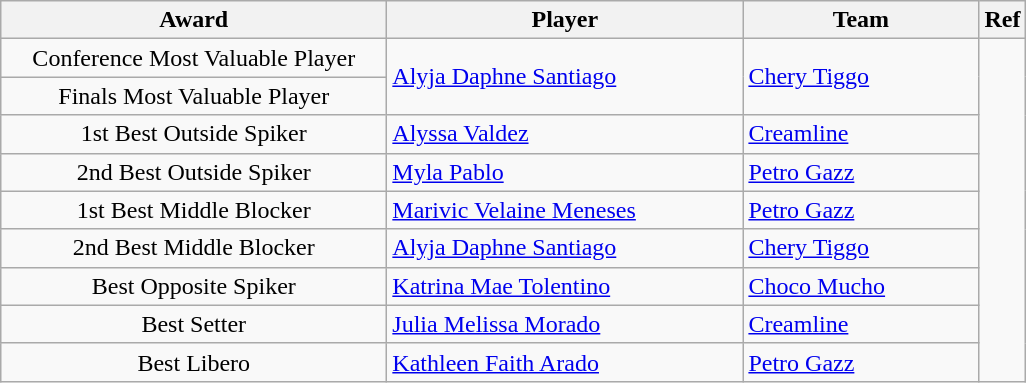<table class="wikitable">
<tr>
<th width=250>Award</th>
<th width=230>Player</th>
<th width=150>Team</th>
<th width=10>Ref</th>
</tr>
<tr>
<td style="text-align:center">Conference Most Valuable Player</td>
<td rowspan=2><a href='#'>Alyja Daphne Santiago</a></td>
<td rowspan=2><a href='#'>Chery Tiggo</a></td>
<td rowspan=9 style="text-align:center;"></td>
</tr>
<tr>
<td style="text-align:center">Finals Most Valuable Player</td>
</tr>
<tr>
<td style="text-align:center">1st Best Outside Spiker</td>
<td><a href='#'>Alyssa Valdez</a></td>
<td><a href='#'>Creamline</a></td>
</tr>
<tr>
<td style="text-align:center">2nd Best Outside Spiker</td>
<td><a href='#'>Myla Pablo</a></td>
<td><a href='#'>Petro Gazz</a></td>
</tr>
<tr>
<td style="text-align:center">1st Best Middle Blocker</td>
<td><a href='#'>Marivic Velaine Meneses</a></td>
<td><a href='#'>Petro Gazz</a></td>
</tr>
<tr>
<td style="text-align:center">2nd Best Middle Blocker</td>
<td><a href='#'>Alyja Daphne Santiago</a></td>
<td><a href='#'>Chery Tiggo</a></td>
</tr>
<tr>
<td style="text-align:center">Best Opposite Spiker</td>
<td><a href='#'>Katrina Mae Tolentino</a></td>
<td><a href='#'>Choco Mucho</a></td>
</tr>
<tr>
<td style="text-align:center">Best Setter</td>
<td><a href='#'>Julia Melissa Morado</a></td>
<td><a href='#'>Creamline</a></td>
</tr>
<tr>
<td style="text-align:center">Best Libero</td>
<td><a href='#'>Kathleen Faith Arado</a></td>
<td><a href='#'>Petro Gazz</a></td>
</tr>
</table>
